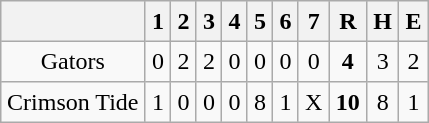<table align = right border="2" cellpadding="4" cellspacing="0" style="margin: 1em 1em 1em 1em; background: #F9F9F9; border: 1px #aaa solid; border-collapse: collapse;">
<tr align=center style="background: #F2F2F2;">
<th></th>
<th>1</th>
<th>2</th>
<th>3</th>
<th>4</th>
<th>5</th>
<th>6</th>
<th>7</th>
<th>R</th>
<th>H</th>
<th>E</th>
</tr>
<tr align=center>
<td>Gators</td>
<td>0</td>
<td>2</td>
<td>2</td>
<td>0</td>
<td>0</td>
<td>0</td>
<td>0</td>
<td><strong>4</strong></td>
<td>3</td>
<td>2</td>
</tr>
<tr align=center>
<td>Crimson Tide</td>
<td>1</td>
<td>0</td>
<td>0</td>
<td>0</td>
<td>8</td>
<td>1</td>
<td>X</td>
<td><strong>10</strong></td>
<td>8</td>
<td>1</td>
</tr>
</table>
